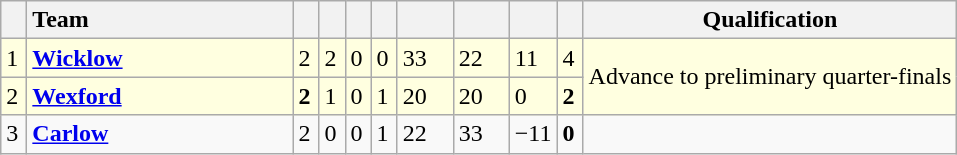<table class="wikitable">
<tr>
<th width=10></th>
<th width=170 style="text-align:left;">Team</th>
<th width=10></th>
<th width=10></th>
<th width=10></th>
<th width=10></th>
<th width=30></th>
<th width=30></th>
<th width=10></th>
<th width=10></th>
<th>Qualification</th>
</tr>
<tr style="background:#FFFFE0;">
<td>1</td>
<td align="left"><strong> <a href='#'>Wicklow</a></strong></td>
<td>2</td>
<td>2</td>
<td>0</td>
<td>0</td>
<td>33</td>
<td>22</td>
<td>11</td>
<td>4</td>
<td rowspan="2">Advance to preliminary quarter-finals</td>
</tr>
<tr style="background:#FFFFE0;">
<td>2</td>
<td align="left"><strong> <a href='#'>Wexford</a></strong></td>
<td><strong>2</strong></td>
<td>1</td>
<td>0</td>
<td>1</td>
<td>20</td>
<td>20</td>
<td>0</td>
<td><strong>2</strong></td>
</tr>
<tr>
<td>3</td>
<td align=left><strong> <a href='#'>Carlow</a></strong></td>
<td>2</td>
<td>0</td>
<td>0</td>
<td>1</td>
<td>22</td>
<td>33</td>
<td>−11</td>
<td><strong>0</strong></td>
<td></td>
</tr>
</table>
